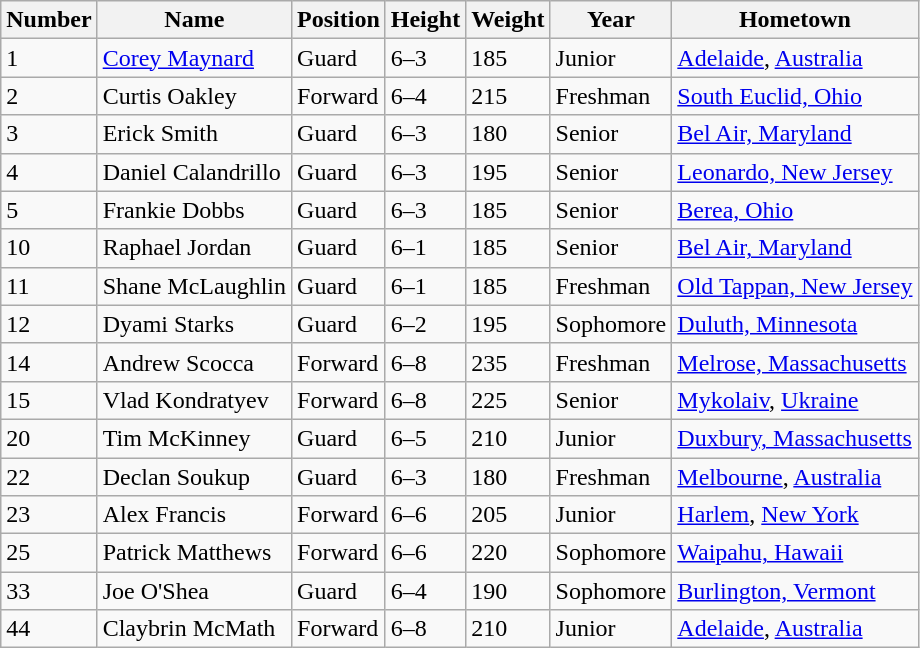<table class="wikitable">
<tr>
<th>Number</th>
<th>Name</th>
<th>Position</th>
<th>Height</th>
<th>Weight</th>
<th>Year</th>
<th>Hometown</th>
</tr>
<tr>
<td>1</td>
<td><a href='#'>Corey Maynard</a></td>
<td>Guard</td>
<td>6–3</td>
<td>185</td>
<td>Junior</td>
<td><a href='#'>Adelaide</a>, <a href='#'>Australia</a></td>
</tr>
<tr>
<td>2</td>
<td>Curtis Oakley</td>
<td>Forward</td>
<td>6–4</td>
<td>215</td>
<td>Freshman</td>
<td><a href='#'>South Euclid, Ohio</a></td>
</tr>
<tr>
<td>3</td>
<td>Erick Smith</td>
<td>Guard</td>
<td>6–3</td>
<td>180</td>
<td>Senior</td>
<td><a href='#'>Bel Air, Maryland</a></td>
</tr>
<tr>
<td>4</td>
<td>Daniel Calandrillo</td>
<td>Guard</td>
<td>6–3</td>
<td>195</td>
<td>Senior</td>
<td><a href='#'>Leonardo, New Jersey</a></td>
</tr>
<tr>
<td>5</td>
<td>Frankie Dobbs</td>
<td>Guard</td>
<td>6–3</td>
<td>185</td>
<td>Senior</td>
<td><a href='#'>Berea, Ohio</a></td>
</tr>
<tr>
<td>10</td>
<td>Raphael Jordan</td>
<td>Guard</td>
<td>6–1</td>
<td>185</td>
<td>Senior</td>
<td><a href='#'>Bel Air, Maryland</a></td>
</tr>
<tr>
<td>11</td>
<td>Shane McLaughlin</td>
<td>Guard</td>
<td>6–1</td>
<td>185</td>
<td>Freshman</td>
<td><a href='#'>Old Tappan, New Jersey</a></td>
</tr>
<tr>
<td>12</td>
<td>Dyami Starks</td>
<td>Guard</td>
<td>6–2</td>
<td>195</td>
<td>Sophomore</td>
<td><a href='#'>Duluth, Minnesota</a></td>
</tr>
<tr>
<td>14</td>
<td>Andrew Scocca</td>
<td>Forward</td>
<td>6–8</td>
<td>235</td>
<td>Freshman</td>
<td><a href='#'>Melrose, Massachusetts</a></td>
</tr>
<tr>
<td>15</td>
<td>Vlad Kondratyev</td>
<td>Forward</td>
<td>6–8</td>
<td>225</td>
<td>Senior</td>
<td><a href='#'>Mykolaiv</a>, <a href='#'>Ukraine</a></td>
</tr>
<tr>
<td>20</td>
<td>Tim McKinney</td>
<td>Guard</td>
<td>6–5</td>
<td>210</td>
<td>Junior</td>
<td><a href='#'>Duxbury, Massachusetts</a></td>
</tr>
<tr>
<td>22</td>
<td>Declan Soukup</td>
<td>Guard</td>
<td>6–3</td>
<td>180</td>
<td>Freshman</td>
<td><a href='#'>Melbourne</a>, <a href='#'>Australia</a></td>
</tr>
<tr>
<td>23</td>
<td>Alex Francis</td>
<td>Forward</td>
<td>6–6</td>
<td>205</td>
<td>Junior</td>
<td><a href='#'>Harlem</a>, <a href='#'>New York</a></td>
</tr>
<tr>
<td>25</td>
<td>Patrick Matthews</td>
<td>Forward</td>
<td>6–6</td>
<td>220</td>
<td>Sophomore</td>
<td><a href='#'>Waipahu, Hawaii</a></td>
</tr>
<tr>
<td>33</td>
<td>Joe O'Shea</td>
<td>Guard</td>
<td>6–4</td>
<td>190</td>
<td>Sophomore</td>
<td><a href='#'>Burlington, Vermont</a></td>
</tr>
<tr>
<td>44</td>
<td>Claybrin McMath</td>
<td>Forward</td>
<td>6–8</td>
<td>210</td>
<td>Junior</td>
<td><a href='#'>Adelaide</a>, <a href='#'>Australia</a></td>
</tr>
</table>
